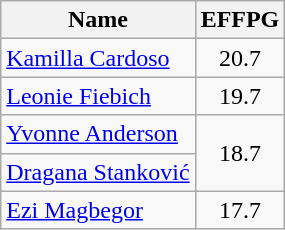<table class=wikitable>
<tr>
<th>Name</th>
<th>EFFPG</th>
</tr>
<tr>
<td> <a href='#'>Kamilla Cardoso</a></td>
<td align=center>20.7</td>
</tr>
<tr>
<td> <a href='#'>Leonie Fiebich</a></td>
<td align=center>19.7</td>
</tr>
<tr>
<td> <a href='#'>Yvonne Anderson</a></td>
<td align=center rowspan=2>18.7</td>
</tr>
<tr>
<td> <a href='#'>Dragana Stanković</a></td>
</tr>
<tr>
<td> <a href='#'>Ezi Magbegor</a></td>
<td align=center>17.7</td>
</tr>
</table>
